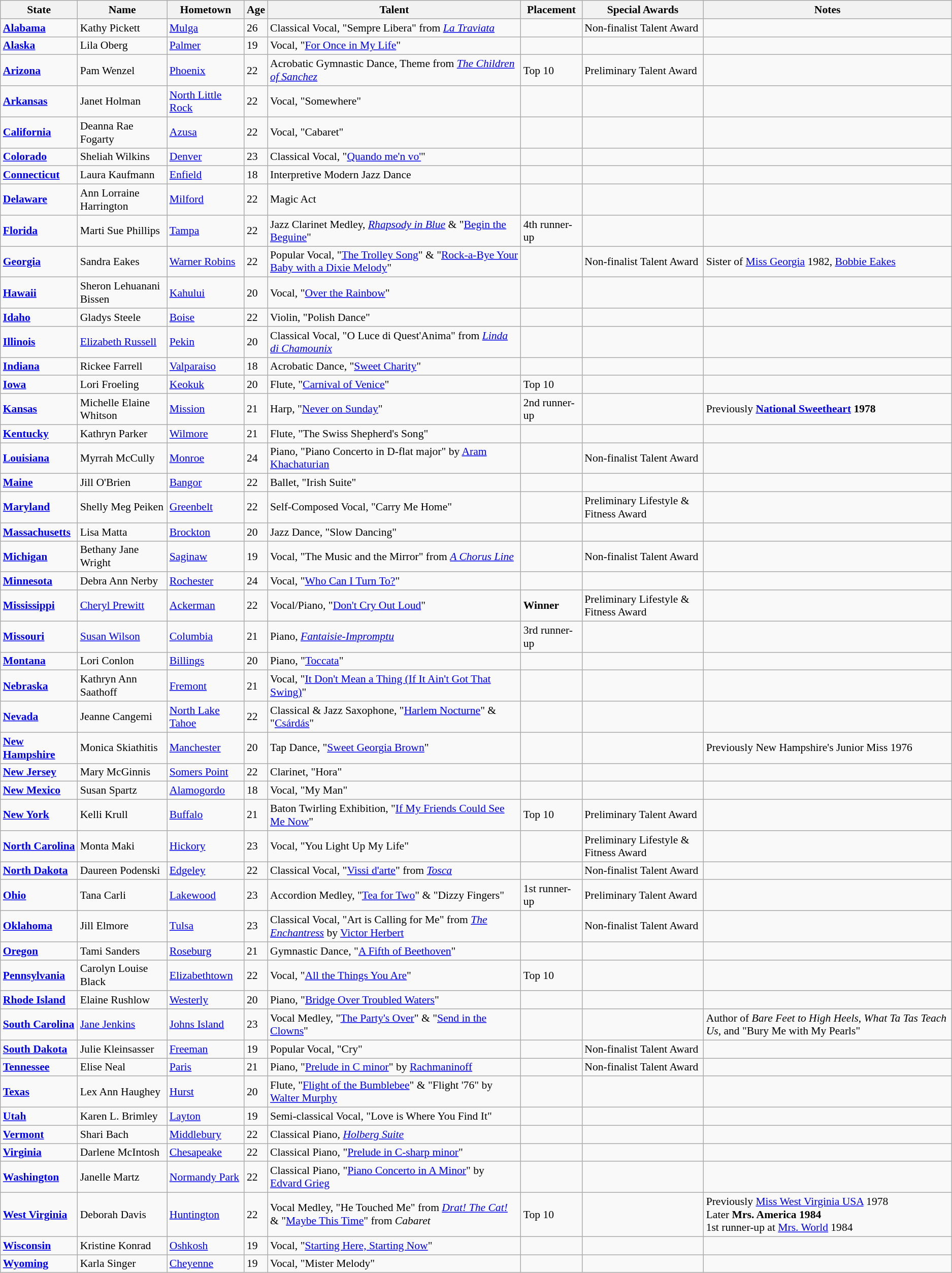<table class="wikitable" style="font-size:90%;">
<tr>
<th>State</th>
<th>Name</th>
<th>Hometown</th>
<th>Age</th>
<th>Talent</th>
<th>Placement</th>
<th>Special Awards</th>
<th>Notes</th>
</tr>
<tr>
<td> <strong><a href='#'>Alabama</a></strong></td>
<td>Kathy Pickett</td>
<td><a href='#'>Mulga</a></td>
<td>26</td>
<td>Classical Vocal, "Sempre Libera" from <em><a href='#'>La Traviata</a></em></td>
<td></td>
<td>Non-finalist Talent Award</td>
<td></td>
</tr>
<tr>
<td> <strong><a href='#'>Alaska</a></strong></td>
<td>Lila Oberg</td>
<td><a href='#'>Palmer</a></td>
<td>19</td>
<td>Vocal, "<a href='#'>For Once in My Life</a>"</td>
<td></td>
<td></td>
<td></td>
</tr>
<tr>
<td> <strong><a href='#'>Arizona</a></strong></td>
<td>Pam Wenzel</td>
<td><a href='#'>Phoenix</a></td>
<td>22</td>
<td>Acrobatic Gymnastic Dance, Theme from <em><a href='#'>The Children of Sanchez</a></em></td>
<td>Top 10</td>
<td>Preliminary Talent Award</td>
<td></td>
</tr>
<tr>
<td> <strong><a href='#'>Arkansas</a></strong></td>
<td>Janet Holman</td>
<td><a href='#'>North Little Rock</a></td>
<td>22</td>
<td>Vocal, "Somewhere"</td>
<td></td>
<td></td>
<td></td>
</tr>
<tr>
<td> <strong><a href='#'>California</a></strong></td>
<td>Deanna Rae Fogarty</td>
<td><a href='#'>Azusa</a></td>
<td>22</td>
<td>Vocal, "Cabaret"</td>
<td></td>
<td></td>
<td></td>
</tr>
<tr>
<td> <strong><a href='#'>Colorado</a></strong></td>
<td>Sheliah Wilkins</td>
<td><a href='#'>Denver</a></td>
<td>23</td>
<td>Classical Vocal, "<a href='#'>Quando me'n vo'</a>"</td>
<td></td>
<td></td>
<td></td>
</tr>
<tr>
<td> <strong><a href='#'>Connecticut</a></strong></td>
<td>Laura Kaufmann</td>
<td><a href='#'>Enfield</a></td>
<td>18</td>
<td>Interpretive Modern Jazz Dance</td>
<td></td>
<td></td>
<td></td>
</tr>
<tr>
<td> <strong><a href='#'>Delaware</a></strong></td>
<td>Ann Lorraine Harrington</td>
<td><a href='#'>Milford</a></td>
<td>22</td>
<td>Magic Act</td>
<td></td>
<td></td>
<td></td>
</tr>
<tr>
<td> <strong><a href='#'>Florida</a></strong></td>
<td>Marti Sue Phillips</td>
<td><a href='#'>Tampa</a></td>
<td>22</td>
<td>Jazz Clarinet Medley, <em><a href='#'>Rhapsody in Blue</a></em> & "<a href='#'>Begin the Beguine</a>"</td>
<td>4th runner-up</td>
<td></td>
<td></td>
</tr>
<tr>
<td> <strong><a href='#'>Georgia</a></strong></td>
<td>Sandra Eakes</td>
<td><a href='#'>Warner Robins</a></td>
<td>22</td>
<td>Popular Vocal, "<a href='#'>The Trolley Song</a>" & "<a href='#'>Rock-a-Bye Your Baby with a Dixie Melody</a>"</td>
<td></td>
<td>Non-finalist Talent Award</td>
<td>Sister of <a href='#'>Miss Georgia</a> 1982, <a href='#'>Bobbie Eakes</a></td>
</tr>
<tr>
<td> <strong><a href='#'>Hawaii</a></strong></td>
<td>Sheron Lehuanani Bissen</td>
<td><a href='#'>Kahului</a></td>
<td>20</td>
<td>Vocal, "<a href='#'>Over the Rainbow</a>"</td>
<td></td>
<td></td>
<td></td>
</tr>
<tr>
<td> <strong><a href='#'>Idaho</a></strong></td>
<td>Gladys Steele</td>
<td><a href='#'>Boise</a></td>
<td>22</td>
<td>Violin, "Polish Dance"</td>
<td></td>
<td></td>
<td></td>
</tr>
<tr>
<td> <strong><a href='#'>Illinois</a></strong></td>
<td><a href='#'>Elizabeth Russell</a></td>
<td><a href='#'>Pekin</a></td>
<td>20</td>
<td>Classical Vocal, "O Luce di Quest'Anima" from <em><a href='#'>Linda di Chamounix</a></em></td>
<td></td>
<td></td>
<td></td>
</tr>
<tr>
<td> <strong><a href='#'>Indiana</a></strong></td>
<td>Rickee Farrell</td>
<td><a href='#'>Valparaiso</a></td>
<td>18</td>
<td>Acrobatic Dance, "<a href='#'>Sweet Charity</a>"</td>
<td></td>
<td></td>
<td></td>
</tr>
<tr>
<td> <strong><a href='#'>Iowa</a></strong></td>
<td>Lori Froeling</td>
<td><a href='#'>Keokuk</a></td>
<td>20</td>
<td>Flute, "<a href='#'>Carnival of Venice</a>"</td>
<td>Top 10</td>
<td></td>
<td></td>
</tr>
<tr>
<td> <strong><a href='#'>Kansas</a></strong></td>
<td>Michelle Elaine Whitson</td>
<td><a href='#'>Mission</a></td>
<td>21</td>
<td>Harp, "<a href='#'>Never on Sunday</a>"</td>
<td>2nd runner-up</td>
<td></td>
<td>Previously <strong><a href='#'>National Sweetheart</a> 1978</strong></td>
</tr>
<tr>
<td> <strong><a href='#'>Kentucky</a></strong></td>
<td>Kathryn Parker</td>
<td><a href='#'>Wilmore</a></td>
<td>21</td>
<td>Flute, "The Swiss Shepherd's Song"</td>
<td></td>
<td></td>
<td></td>
</tr>
<tr>
<td> <strong><a href='#'>Louisiana</a></strong></td>
<td>Myrrah McCully</td>
<td><a href='#'>Monroe</a></td>
<td>24</td>
<td>Piano, "Piano Concerto in D-flat major" by <a href='#'>Aram Khachaturian</a></td>
<td></td>
<td>Non-finalist Talent Award</td>
<td></td>
</tr>
<tr>
<td> <strong><a href='#'>Maine</a></strong></td>
<td>Jill O'Brien</td>
<td><a href='#'>Bangor</a></td>
<td>22</td>
<td>Ballet, "Irish Suite"</td>
<td></td>
<td></td>
<td></td>
</tr>
<tr>
<td> <strong><a href='#'>Maryland</a></strong></td>
<td>Shelly Meg Peiken</td>
<td><a href='#'>Greenbelt</a></td>
<td>22</td>
<td>Self-Composed Vocal, "Carry Me Home"</td>
<td></td>
<td>Preliminary Lifestyle & Fitness Award</td>
<td></td>
</tr>
<tr>
<td> <strong><a href='#'>Massachusetts</a></strong></td>
<td>Lisa Matta</td>
<td><a href='#'>Brockton</a></td>
<td>20</td>
<td>Jazz Dance, "Slow Dancing"</td>
<td></td>
<td></td>
<td></td>
</tr>
<tr>
<td> <strong><a href='#'>Michigan</a></strong></td>
<td>Bethany Jane Wright</td>
<td><a href='#'>Saginaw</a></td>
<td>19</td>
<td>Vocal, "The Music and the Mirror" from <em><a href='#'>A Chorus Line</a></em></td>
<td></td>
<td>Non-finalist Talent Award</td>
<td></td>
</tr>
<tr>
<td> <strong><a href='#'>Minnesota</a></strong></td>
<td>Debra Ann Nerby</td>
<td><a href='#'>Rochester</a></td>
<td>24</td>
<td>Vocal, "<a href='#'>Who Can I Turn To?</a>"</td>
<td></td>
<td></td>
<td></td>
</tr>
<tr>
<td> <strong><a href='#'>Mississippi</a></strong></td>
<td><a href='#'>Cheryl Prewitt</a></td>
<td><a href='#'>Ackerman</a></td>
<td>22</td>
<td>Vocal/Piano, "<a href='#'>Don't Cry Out Loud</a>"</td>
<td><strong>Winner</strong></td>
<td>Preliminary Lifestyle & Fitness Award</td>
<td></td>
</tr>
<tr>
<td> <strong><a href='#'>Missouri</a></strong></td>
<td><a href='#'>Susan Wilson</a></td>
<td><a href='#'>Columbia</a></td>
<td>21</td>
<td>Piano, <em><a href='#'>Fantaisie-Impromptu</a></em></td>
<td>3rd runner-up</td>
<td></td>
<td></td>
</tr>
<tr>
<td> <strong><a href='#'>Montana</a></strong></td>
<td>Lori Conlon</td>
<td><a href='#'>Billings</a></td>
<td>20</td>
<td>Piano, "<a href='#'>Toccata</a>"</td>
<td></td>
<td></td>
<td></td>
</tr>
<tr>
<td> <strong><a href='#'>Nebraska</a></strong></td>
<td>Kathryn Ann Saathoff</td>
<td><a href='#'>Fremont</a></td>
<td>21</td>
<td>Vocal, "<a href='#'>It Don't Mean a Thing (If It Ain't Got That Swing)</a>"</td>
<td></td>
<td></td>
<td></td>
</tr>
<tr>
<td> <strong><a href='#'>Nevada</a></strong></td>
<td>Jeanne Cangemi</td>
<td><a href='#'>North Lake Tahoe</a></td>
<td>22</td>
<td>Classical & Jazz Saxophone, "<a href='#'>Harlem Nocturne</a>" & "<a href='#'>Csárdás</a>"</td>
<td></td>
<td></td>
<td></td>
</tr>
<tr>
<td> <strong><a href='#'>New Hampshire</a></strong></td>
<td>Monica Skiathitis</td>
<td><a href='#'>Manchester</a></td>
<td>20</td>
<td>Tap Dance, "<a href='#'>Sweet Georgia Brown</a>"</td>
<td></td>
<td></td>
<td>Previously New Hampshire's Junior Miss 1976</td>
</tr>
<tr>
<td> <strong><a href='#'>New Jersey</a></strong></td>
<td>Mary McGinnis</td>
<td><a href='#'>Somers Point</a></td>
<td>22</td>
<td>Clarinet, "Hora"</td>
<td></td>
<td></td>
<td></td>
</tr>
<tr>
<td> <strong><a href='#'>New Mexico</a></strong></td>
<td>Susan Spartz</td>
<td><a href='#'>Alamogordo</a></td>
<td>18</td>
<td>Vocal, "My Man"</td>
<td></td>
<td></td>
<td></td>
</tr>
<tr>
<td> <strong><a href='#'>New York</a></strong></td>
<td>Kelli Krull</td>
<td><a href='#'>Buffalo</a></td>
<td>21</td>
<td>Baton Twirling Exhibition, "<a href='#'>If My Friends Could See Me Now</a>"</td>
<td>Top 10</td>
<td>Preliminary Talent Award</td>
<td></td>
</tr>
<tr>
<td> <strong><a href='#'>North Carolina</a></strong></td>
<td>Monta Maki</td>
<td><a href='#'>Hickory</a></td>
<td>23</td>
<td>Vocal, "You Light Up My Life"</td>
<td></td>
<td>Preliminary Lifestyle & Fitness Award</td>
<td></td>
</tr>
<tr>
<td> <strong><a href='#'>North Dakota</a></strong></td>
<td>Daureen Podenski</td>
<td><a href='#'>Edgeley</a></td>
<td>22</td>
<td>Classical Vocal, "<a href='#'>Vissi d'arte</a>" from <em><a href='#'>Tosca</a></em></td>
<td></td>
<td>Non-finalist Talent Award</td>
<td></td>
</tr>
<tr>
<td> <strong><a href='#'>Ohio</a></strong></td>
<td>Tana Carli</td>
<td><a href='#'>Lakewood</a></td>
<td>23</td>
<td>Accordion Medley, "<a href='#'>Tea for Two</a>" & "Dizzy Fingers"</td>
<td>1st runner-up</td>
<td>Preliminary Talent Award</td>
<td></td>
</tr>
<tr>
<td> <strong><a href='#'>Oklahoma</a></strong></td>
<td>Jill Elmore</td>
<td><a href='#'>Tulsa</a></td>
<td>23</td>
<td>Classical Vocal, "Art is Calling for Me" from <em><a href='#'>The Enchantress</a></em> by <a href='#'>Victor Herbert</a></td>
<td></td>
<td>Non-finalist Talent Award</td>
<td></td>
</tr>
<tr>
<td> <strong><a href='#'>Oregon</a></strong></td>
<td>Tami Sanders</td>
<td><a href='#'>Roseburg</a></td>
<td>21</td>
<td>Gymnastic Dance, "<a href='#'>A Fifth of Beethoven</a>"</td>
<td></td>
<td></td>
<td></td>
</tr>
<tr>
<td> <strong><a href='#'>Pennsylvania</a></strong></td>
<td>Carolyn Louise Black</td>
<td><a href='#'>Elizabethtown</a></td>
<td>22</td>
<td>Vocal, "<a href='#'>All the Things You Are</a>"</td>
<td>Top 10</td>
<td></td>
<td></td>
</tr>
<tr>
<td> <strong><a href='#'>Rhode Island</a></strong></td>
<td>Elaine Rushlow</td>
<td><a href='#'>Westerly</a></td>
<td>20</td>
<td>Piano, "<a href='#'>Bridge Over Troubled Waters</a>"</td>
<td></td>
<td></td>
<td></td>
</tr>
<tr>
<td> <strong><a href='#'>South Carolina</a></strong></td>
<td><a href='#'>Jane Jenkins</a></td>
<td><a href='#'>Johns Island</a></td>
<td>23</td>
<td>Vocal Medley, "<a href='#'>The Party's Over</a>" & "<a href='#'>Send in the Clowns</a>"</td>
<td></td>
<td></td>
<td>Author of <em>Bare Feet to High Heels</em>, <em>What Ta Tas Teach Us</em>, and "Bury Me with My Pearls"</td>
</tr>
<tr>
<td> <strong><a href='#'>South Dakota</a></strong></td>
<td>Julie Kleinsasser</td>
<td><a href='#'>Freeman</a></td>
<td>19</td>
<td>Popular Vocal, "Cry"</td>
<td></td>
<td>Non-finalist Talent Award</td>
<td></td>
</tr>
<tr>
<td> <strong><a href='#'>Tennessee</a></strong></td>
<td>Elise Neal</td>
<td><a href='#'>Paris</a></td>
<td>21</td>
<td>Piano, "<a href='#'>Prelude in C minor</a>" by <a href='#'>Rachmaninoff</a></td>
<td></td>
<td>Non-finalist Talent Award</td>
<td></td>
</tr>
<tr>
<td> <strong><a href='#'>Texas</a></strong></td>
<td>Lex Ann Haughey</td>
<td><a href='#'>Hurst</a></td>
<td>20</td>
<td>Flute, "<a href='#'>Flight of the Bumblebee</a>" & "Flight '76" by <a href='#'>Walter Murphy</a></td>
<td></td>
<td></td>
<td></td>
</tr>
<tr>
<td> <strong><a href='#'>Utah</a></strong></td>
<td>Karen L. Brimley</td>
<td><a href='#'>Layton</a></td>
<td>19</td>
<td>Semi-classical Vocal, "Love is Where You Find It"</td>
<td></td>
<td></td>
<td></td>
</tr>
<tr>
<td> <strong><a href='#'>Vermont</a></strong></td>
<td>Shari Bach</td>
<td><a href='#'>Middlebury</a></td>
<td>22</td>
<td>Classical Piano, <em><a href='#'>Holberg Suite</a></em></td>
<td></td>
<td></td>
<td></td>
</tr>
<tr>
<td> <strong><a href='#'>Virginia</a></strong></td>
<td>Darlene McIntosh</td>
<td><a href='#'>Chesapeake</a></td>
<td>22</td>
<td>Classical Piano, "<a href='#'>Prelude in C-sharp minor</a>"</td>
<td></td>
<td></td>
<td></td>
</tr>
<tr>
<td> <strong><a href='#'>Washington</a></strong></td>
<td>Janelle Martz</td>
<td><a href='#'>Normandy Park</a></td>
<td>22</td>
<td>Classical Piano, "<a href='#'>Piano Concerto in A Minor</a>" by <a href='#'>Edvard Grieg</a></td>
<td></td>
<td></td>
<td></td>
</tr>
<tr>
<td> <strong><a href='#'>West Virginia</a></strong></td>
<td>Deborah Davis</td>
<td><a href='#'>Huntington</a></td>
<td>22</td>
<td>Vocal Medley, "He Touched Me" from <em><a href='#'>Drat! The Cat!</a></em> & "<a href='#'>Maybe This Time</a>" from <em>Cabaret</em></td>
<td>Top 10</td>
<td></td>
<td>Previously <a href='#'>Miss West Virginia USA</a> 1978<br>Later <strong>Mrs. America 1984</strong><br>1st runner-up at <a href='#'>Mrs. World</a> 1984</td>
</tr>
<tr>
<td> <strong><a href='#'>Wisconsin</a></strong></td>
<td>Kristine Konrad</td>
<td><a href='#'>Oshkosh</a></td>
<td>19</td>
<td>Vocal, "<a href='#'>Starting Here, Starting Now</a>"</td>
<td></td>
<td></td>
<td></td>
</tr>
<tr>
<td> <strong><a href='#'>Wyoming</a></strong></td>
<td>Karla Singer</td>
<td><a href='#'>Cheyenne</a></td>
<td>19</td>
<td>Vocal, "Mister Melody"</td>
<td></td>
<td></td>
<td></td>
</tr>
</table>
